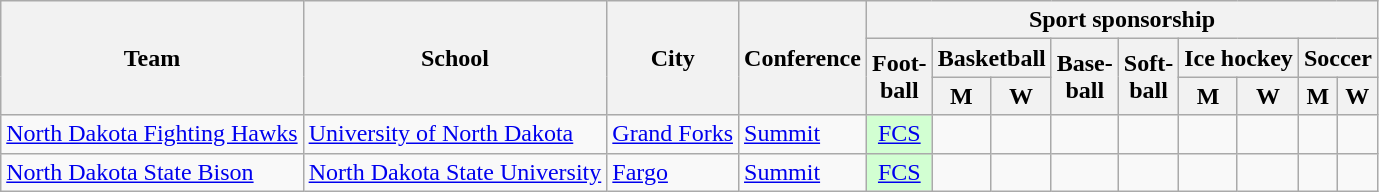<table class="sortable wikitable">
<tr>
<th rowspan=3>Team</th>
<th rowspan=3>School</th>
<th rowspan=3>City</th>
<th rowspan=3>Conference</th>
<th colspan=9>Sport sponsorship</th>
</tr>
<tr>
<th rowspan=2>Foot-<br>ball</th>
<th colspan=2>Basketball</th>
<th rowspan=2>Base-<br>ball</th>
<th rowspan=2>Soft-<br>ball</th>
<th colspan=2>Ice hockey</th>
<th colspan=2>Soccer</th>
</tr>
<tr>
<th>M</th>
<th>W</th>
<th>M</th>
<th>W</th>
<th>M</th>
<th>W</th>
</tr>
<tr>
<td><a href='#'>North Dakota Fighting Hawks</a></td>
<td><a href='#'>University of North Dakota</a></td>
<td><a href='#'>Grand Forks</a></td>
<td><a href='#'>Summit</a></td>
<td style="background:#D2FFD2; text-align:center"><a href='#'>FCS</a> </td>
<td></td>
<td></td>
<td></td>
<td></td>
<td> </td>
<td></td>
<td></td>
<td></td>
</tr>
<tr>
<td><a href='#'>North Dakota State Bison</a></td>
<td><a href='#'>North Dakota State University</a></td>
<td><a href='#'>Fargo</a></td>
<td><a href='#'>Summit</a></td>
<td style="background:#D2FFD2; text-align:center"><a href='#'>FCS</a> </td>
<td></td>
<td></td>
<td></td>
<td></td>
<td></td>
<td></td>
<td></td>
<td></td>
</tr>
</table>
